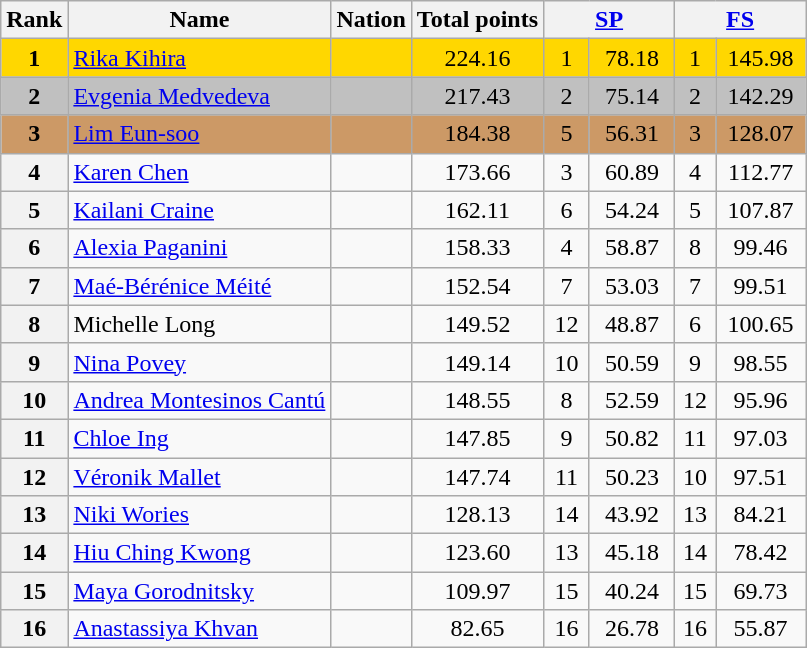<table class="wikitable sortable">
<tr>
<th>Rank</th>
<th>Name</th>
<th>Nation</th>
<th>Total points</th>
<th colspan="2" width="80px"><a href='#'>SP</a></th>
<th colspan="2" width="80px"><a href='#'>FS</a></th>
</tr>
<tr bgcolor="gold">
<td align="center"><strong>1</strong></td>
<td><a href='#'>Rika Kihira</a></td>
<td></td>
<td align="center">224.16</td>
<td align="center">1</td>
<td align="center">78.18</td>
<td align="center">1</td>
<td align="center">145.98</td>
</tr>
<tr bgcolor="silver">
<td align="center"><strong>2</strong></td>
<td><a href='#'>Evgenia Medvedeva</a></td>
<td></td>
<td align="center">217.43</td>
<td align="center">2</td>
<td align="center">75.14</td>
<td align="center">2</td>
<td align="center">142.29</td>
</tr>
<tr bgcolor="cc9966">
<td align="center"><strong>3</strong></td>
<td><a href='#'>Lim Eun-soo</a></td>
<td></td>
<td align="center">184.38</td>
<td align="center">5</td>
<td align="center">56.31</td>
<td align="center">3</td>
<td align="center">128.07</td>
</tr>
<tr>
<th>4</th>
<td><a href='#'>Karen Chen</a></td>
<td></td>
<td align="center">173.66</td>
<td align="center">3</td>
<td align="center">60.89</td>
<td align="center">4</td>
<td align="center">112.77</td>
</tr>
<tr>
<th>5</th>
<td><a href='#'>Kailani Craine</a></td>
<td></td>
<td align="center">162.11</td>
<td align="center">6</td>
<td align="center">54.24</td>
<td align="center">5</td>
<td align="center">107.87</td>
</tr>
<tr>
<th>6</th>
<td><a href='#'>Alexia Paganini</a></td>
<td></td>
<td align="center">158.33</td>
<td align="center">4</td>
<td align="center">58.87</td>
<td align="center">8</td>
<td align="center">99.46</td>
</tr>
<tr>
<th>7</th>
<td><a href='#'>Maé-Bérénice Méité</a></td>
<td></td>
<td align="center">152.54</td>
<td align="center">7</td>
<td align="center">53.03</td>
<td align="center">7</td>
<td align="center">99.51</td>
</tr>
<tr>
<th>8</th>
<td>Michelle Long</td>
<td></td>
<td align="center">149.52</td>
<td align="center">12</td>
<td align="center">48.87</td>
<td align="center">6</td>
<td align="center">100.65</td>
</tr>
<tr>
<th>9</th>
<td><a href='#'>Nina Povey</a></td>
<td></td>
<td align="center">149.14</td>
<td align="center">10</td>
<td align="center">50.59</td>
<td align="center">9</td>
<td align="center">98.55</td>
</tr>
<tr>
<th>10</th>
<td><a href='#'>Andrea Montesinos Cantú</a></td>
<td></td>
<td align="center">148.55</td>
<td align="center">8</td>
<td align="center">52.59</td>
<td align="center">12</td>
<td align="center">95.96</td>
</tr>
<tr>
<th>11</th>
<td><a href='#'>Chloe Ing</a></td>
<td></td>
<td align="center">147.85</td>
<td align="center">9</td>
<td align="center">50.82</td>
<td align="center">11</td>
<td align="center">97.03</td>
</tr>
<tr>
<th>12</th>
<td><a href='#'>Véronik Mallet</a></td>
<td></td>
<td align="center">147.74</td>
<td align="center">11</td>
<td align="center">50.23</td>
<td align="center">10</td>
<td align="center">97.51</td>
</tr>
<tr>
<th>13</th>
<td><a href='#'>Niki Wories</a></td>
<td></td>
<td align="center">128.13</td>
<td align="center">14</td>
<td align="center">43.92</td>
<td align="center">13</td>
<td align="center">84.21</td>
</tr>
<tr>
<th>14</th>
<td><a href='#'>Hiu Ching Kwong</a></td>
<td></td>
<td align="center">123.60</td>
<td align="center">13</td>
<td align="center">45.18</td>
<td align="center">14</td>
<td align="center">78.42</td>
</tr>
<tr>
<th>15</th>
<td><a href='#'>Maya Gorodnitsky</a></td>
<td></td>
<td align="center">109.97</td>
<td align="center">15</td>
<td align="center">40.24</td>
<td align="center">15</td>
<td align="center">69.73</td>
</tr>
<tr>
<th>16</th>
<td><a href='#'>Anastassiya Khvan</a></td>
<td></td>
<td align="center">82.65</td>
<td align="center">16</td>
<td align="center">26.78</td>
<td align="center">16</td>
<td align="center">55.87</td>
</tr>
</table>
